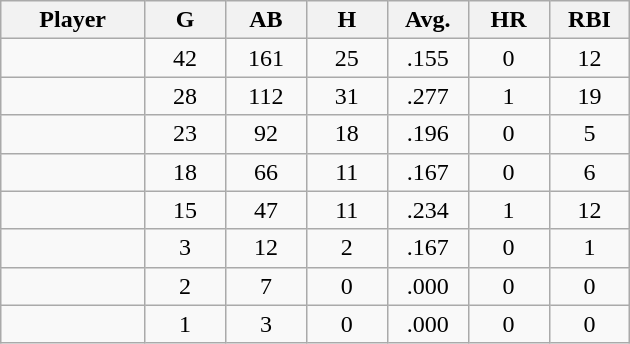<table class="wikitable sortable">
<tr>
<th bgcolor="#DDDDFF" width="16%">Player</th>
<th bgcolor="#DDDDFF" width="9%">G</th>
<th bgcolor="#DDDDFF" width="9%">AB</th>
<th bgcolor="#DDDDFF" width="9%">H</th>
<th bgcolor="#DDDDFF" width="9%">Avg.</th>
<th bgcolor="#DDDDFF" width="9%">HR</th>
<th bgcolor="#DDDDFF" width="9%">RBI</th>
</tr>
<tr align="center">
<td></td>
<td>42</td>
<td>161</td>
<td>25</td>
<td>.155</td>
<td>0</td>
<td>12</td>
</tr>
<tr align="center">
<td></td>
<td>28</td>
<td>112</td>
<td>31</td>
<td>.277</td>
<td>1</td>
<td>19</td>
</tr>
<tr align="center">
<td></td>
<td>23</td>
<td>92</td>
<td>18</td>
<td>.196</td>
<td>0</td>
<td>5</td>
</tr>
<tr align="center">
<td></td>
<td>18</td>
<td>66</td>
<td>11</td>
<td>.167</td>
<td>0</td>
<td>6</td>
</tr>
<tr align="center">
<td></td>
<td>15</td>
<td>47</td>
<td>11</td>
<td>.234</td>
<td>1</td>
<td>12</td>
</tr>
<tr align="center">
<td></td>
<td>3</td>
<td>12</td>
<td>2</td>
<td>.167</td>
<td>0</td>
<td>1</td>
</tr>
<tr align="center">
<td></td>
<td>2</td>
<td>7</td>
<td>0</td>
<td>.000</td>
<td>0</td>
<td>0</td>
</tr>
<tr align="center">
<td></td>
<td>1</td>
<td>3</td>
<td>0</td>
<td>.000</td>
<td>0</td>
<td>0</td>
</tr>
</table>
